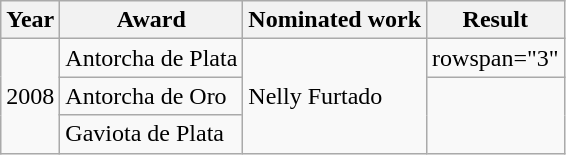<table class="wikitable">
<tr>
<th>Year</th>
<th>Award</th>
<th>Nominated work</th>
<th>Result</th>
</tr>
<tr>
<td rowspan="3">2008</td>
<td>Antorcha de Plata</td>
<td rowspan="3">Nelly Furtado</td>
<td>rowspan="3" </td>
</tr>
<tr>
<td>Antorcha de Oro</td>
</tr>
<tr>
<td>Gaviota de Plata</td>
</tr>
</table>
